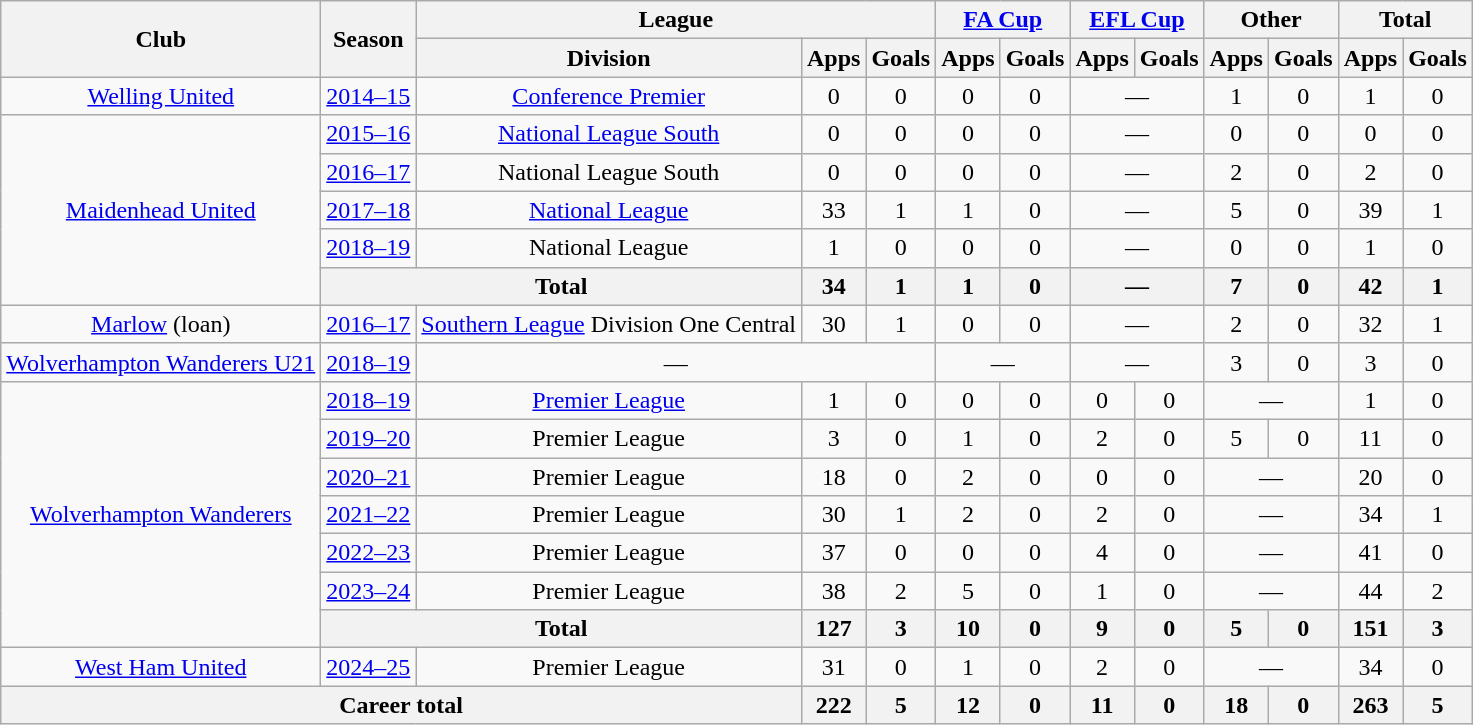<table class="wikitable" style="text-align:center">
<tr>
<th rowspan="2">Club</th>
<th rowspan="2">Season</th>
<th colspan="3">League</th>
<th colspan="2"><a href='#'>FA Cup</a></th>
<th colspan="2"><a href='#'>EFL Cup</a></th>
<th colspan="2">Other</th>
<th colspan="2">Total</th>
</tr>
<tr>
<th>Division</th>
<th>Apps</th>
<th>Goals</th>
<th>Apps</th>
<th>Goals</th>
<th>Apps</th>
<th>Goals</th>
<th>Apps</th>
<th>Goals</th>
<th>Apps</th>
<th>Goals</th>
</tr>
<tr>
<td><a href='#'>Welling United</a></td>
<td><a href='#'>2014–15</a></td>
<td><a href='#'>Conference Premier</a></td>
<td>0</td>
<td>0</td>
<td>0</td>
<td>0</td>
<td colspan="2">—</td>
<td>1</td>
<td>0</td>
<td>1</td>
<td>0</td>
</tr>
<tr>
<td rowspan="5"><a href='#'>Maidenhead United</a></td>
<td><a href='#'>2015–16</a></td>
<td><a href='#'>National League South</a></td>
<td>0</td>
<td>0</td>
<td>0</td>
<td>0</td>
<td colspan="2">—</td>
<td>0</td>
<td>0</td>
<td>0</td>
<td>0</td>
</tr>
<tr>
<td><a href='#'>2016–17</a></td>
<td>National League South</td>
<td>0</td>
<td>0</td>
<td>0</td>
<td>0</td>
<td colspan="2">—</td>
<td>2</td>
<td>0</td>
<td>2</td>
<td>0</td>
</tr>
<tr>
<td><a href='#'>2017–18</a></td>
<td><a href='#'>National League</a></td>
<td>33</td>
<td>1</td>
<td>1</td>
<td>0</td>
<td colspan="2">—</td>
<td>5</td>
<td>0</td>
<td>39</td>
<td>1</td>
</tr>
<tr>
<td><a href='#'>2018–19</a></td>
<td>National League</td>
<td>1</td>
<td>0</td>
<td>0</td>
<td>0</td>
<td colspan="2">—</td>
<td>0</td>
<td>0</td>
<td>1</td>
<td>0</td>
</tr>
<tr>
<th colspan="2">Total</th>
<th>34</th>
<th>1</th>
<th>1</th>
<th>0</th>
<th colspan="2">—</th>
<th>7</th>
<th>0</th>
<th>42</th>
<th>1</th>
</tr>
<tr>
<td><a href='#'>Marlow</a> (loan)</td>
<td><a href='#'>2016–17</a></td>
<td><a href='#'>Southern League</a> Division One Central</td>
<td>30</td>
<td>1</td>
<td>0</td>
<td>0</td>
<td colspan="2">—</td>
<td>2</td>
<td>0</td>
<td>32</td>
<td>1</td>
</tr>
<tr>
<td><a href='#'>Wolverhampton Wanderers U21</a></td>
<td><a href='#'>2018–19</a></td>
<td colspan="3">—</td>
<td colspan="2">—</td>
<td colspan="2">—</td>
<td>3</td>
<td>0</td>
<td>3</td>
<td>0</td>
</tr>
<tr>
<td rowspan="7"><a href='#'>Wolverhampton Wanderers</a></td>
<td><a href='#'>2018–19</a></td>
<td><a href='#'>Premier League</a></td>
<td>1</td>
<td>0</td>
<td>0</td>
<td>0</td>
<td>0</td>
<td>0</td>
<td colspan="2">—</td>
<td>1</td>
<td>0</td>
</tr>
<tr>
<td><a href='#'>2019–20</a></td>
<td>Premier League</td>
<td>3</td>
<td>0</td>
<td>1</td>
<td>0</td>
<td>2</td>
<td>0</td>
<td>5</td>
<td>0</td>
<td>11</td>
<td>0</td>
</tr>
<tr>
<td><a href='#'>2020–21</a></td>
<td>Premier League</td>
<td>18</td>
<td>0</td>
<td>2</td>
<td>0</td>
<td>0</td>
<td>0</td>
<td colspan="2">—</td>
<td>20</td>
<td>0</td>
</tr>
<tr>
<td><a href='#'>2021–22</a></td>
<td>Premier League</td>
<td>30</td>
<td>1</td>
<td>2</td>
<td>0</td>
<td>2</td>
<td>0</td>
<td colspan="2">—</td>
<td>34</td>
<td>1</td>
</tr>
<tr>
<td><a href='#'>2022–23</a></td>
<td>Premier League</td>
<td>37</td>
<td>0</td>
<td>0</td>
<td>0</td>
<td>4</td>
<td>0</td>
<td colspan="2">—</td>
<td>41</td>
<td>0</td>
</tr>
<tr>
<td><a href='#'>2023–24</a></td>
<td>Premier League</td>
<td>38</td>
<td>2</td>
<td>5</td>
<td>0</td>
<td>1</td>
<td>0</td>
<td colspan="2">—</td>
<td>44</td>
<td>2</td>
</tr>
<tr>
<th colspan="2">Total</th>
<th>127</th>
<th>3</th>
<th>10</th>
<th>0</th>
<th>9</th>
<th>0</th>
<th>5</th>
<th>0</th>
<th>151</th>
<th>3</th>
</tr>
<tr>
<td><a href='#'>West Ham United</a></td>
<td><a href='#'>2024–25</a></td>
<td>Premier League</td>
<td>31</td>
<td>0</td>
<td>1</td>
<td>0</td>
<td>2</td>
<td>0</td>
<td colspan="2">—</td>
<td>34</td>
<td>0</td>
</tr>
<tr>
<th colspan="3">Career total</th>
<th>222</th>
<th>5</th>
<th>12</th>
<th>0</th>
<th>11</th>
<th>0</th>
<th>18</th>
<th>0</th>
<th>263</th>
<th>5</th>
</tr>
</table>
